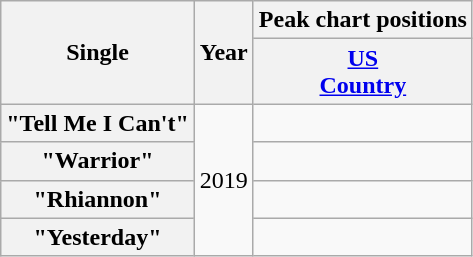<table class="wikitable plainrowheaders" style="text-align:center;">
<tr>
<th scope="col" rowspan="2">Single</th>
<th scope="col" rowspan="2">Year</th>
<th scope="col" colspan="1">Peak chart positions</th>
</tr>
<tr>
<th><a href='#'>US<br>Country</a><br></th>
</tr>
<tr>
<th scope="row">"Tell Me I Can't"</th>
<td rowspan="4">2019</td>
<td></td>
</tr>
<tr>
<th scope="row">"Warrior"</th>
<td></td>
</tr>
<tr>
<th scope="row">"Rhiannon"</th>
<td></td>
</tr>
<tr>
<th scope="row">"Yesterday"</th>
<td></td>
</tr>
</table>
